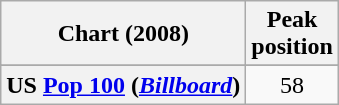<table class="wikitable sortable plainrowheaders" style="text-align:center">
<tr>
<th scope="col">Chart (2008)</th>
<th scope="col">Peak<br>position</th>
</tr>
<tr>
</tr>
<tr>
</tr>
<tr>
</tr>
<tr>
</tr>
<tr>
</tr>
<tr>
</tr>
<tr>
</tr>
<tr>
</tr>
<tr>
</tr>
<tr>
</tr>
<tr>
</tr>
<tr>
</tr>
<tr>
</tr>
<tr>
<th scope="row">US <a href='#'>Pop 100</a> (<em><a href='#'>Billboard</a></em>)</th>
<td>58</td>
</tr>
</table>
